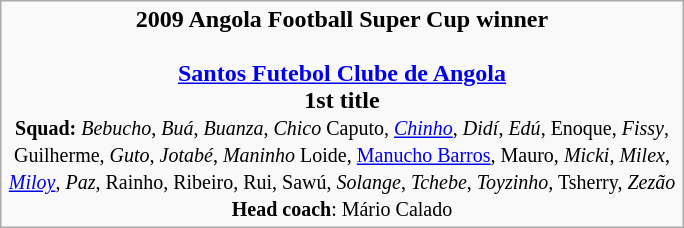<table class="wikitable" width=36% style="text-align:center; margin:auto">
<tr align=center>
<td><strong>2009 Angola Football Super Cup winner</strong><br><br><strong><a href='#'>Santos Futebol Clube de Angola</a></strong><br><strong>1st title</strong><br><small><strong>Squad:</strong> <em>Bebucho</em>, <em>Buá</em>, <em>Buanza</em>, <em>Chico</em> Caputo, <em><a href='#'>Chinho</a></em>, <em>Didí</em>, <em>Edú</em>, Enoque, <em>Fissy</em>, Guilherme, <em>Guto</em>, <em>Jotabé</em>, <em>Maninho</em> Loide, <a href='#'>Manucho Barros</a>, Mauro, <em>Micki</em>, <em>Milex</em>, <em><a href='#'>Miloy</a></em>, <em>Paz</em>, Rainho, Ribeiro, Rui, Sawú, <em>Solange</em>, <em>Tchebe</em>, <em>Toyzinho</em>, Tsherry, <em>Zezão</em> <br><strong>Head coach</strong>: Mário Calado</small></td>
</tr>
</table>
